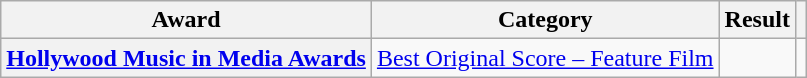<table class="wikitable plainrowheaders sortable">
<tr>
<th scope="col">Award</th>
<th scope="col">Category</th>
<th scope="col">Result</th>
<th scope="col" class="unsortable"></th>
</tr>
<tr>
<th scope="row"><a href='#'>Hollywood Music in Media Awards</a></th>
<td><a href='#'>Best Original Score – Feature Film</a></td>
<td></td>
<td align="center"><br></td>
</tr>
</table>
